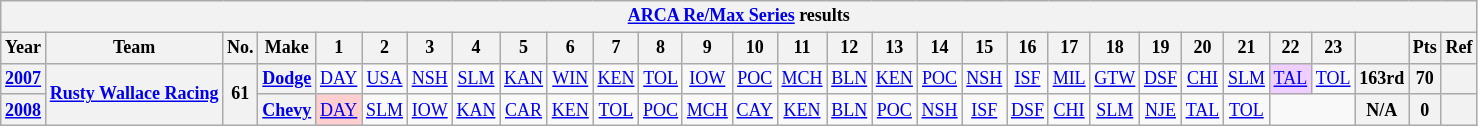<table class="wikitable" style="text-align:center; font-size:75%">
<tr>
<th colspan=30><a href='#'>ARCA Re/Max Series</a> results</th>
</tr>
<tr>
<th>Year</th>
<th>Team</th>
<th>No.</th>
<th>Make</th>
<th>1</th>
<th>2</th>
<th>3</th>
<th>4</th>
<th>5</th>
<th>6</th>
<th>7</th>
<th>8</th>
<th>9</th>
<th>10</th>
<th>11</th>
<th>12</th>
<th>13</th>
<th>14</th>
<th>15</th>
<th>16</th>
<th>17</th>
<th>18</th>
<th>19</th>
<th>20</th>
<th>21</th>
<th>22</th>
<th>23</th>
<th></th>
<th>Pts</th>
<th>Ref</th>
</tr>
<tr>
<th><a href='#'>2007</a></th>
<th rowspan=2><a href='#'>Rusty Wallace Racing</a></th>
<th rowspan=2>61</th>
<th><a href='#'>Dodge</a></th>
<td><a href='#'>DAY</a></td>
<td><a href='#'>USA</a></td>
<td><a href='#'>NSH</a></td>
<td><a href='#'>SLM</a></td>
<td><a href='#'>KAN</a></td>
<td><a href='#'>WIN</a></td>
<td><a href='#'>KEN</a></td>
<td><a href='#'>TOL</a></td>
<td><a href='#'>IOW</a></td>
<td><a href='#'>POC</a></td>
<td><a href='#'>MCH</a></td>
<td><a href='#'>BLN</a></td>
<td><a href='#'>KEN</a></td>
<td><a href='#'>POC</a></td>
<td><a href='#'>NSH</a></td>
<td><a href='#'>ISF</a></td>
<td><a href='#'>MIL</a></td>
<td><a href='#'>GTW</a></td>
<td><a href='#'>DSF</a></td>
<td><a href='#'>CHI</a></td>
<td><a href='#'>SLM</a></td>
<td style="background:#EFCFFF;"><a href='#'>TAL</a><br></td>
<td><a href='#'>TOL</a></td>
<th>163rd</th>
<th>70</th>
<th></th>
</tr>
<tr>
<th><a href='#'>2008</a></th>
<th><a href='#'>Chevy</a></th>
<td style="background:#FFCFCF;"><a href='#'>DAY</a><br></td>
<td><a href='#'>SLM</a></td>
<td><a href='#'>IOW</a></td>
<td><a href='#'>KAN</a></td>
<td><a href='#'>CAR</a></td>
<td><a href='#'>KEN</a></td>
<td><a href='#'>TOL</a></td>
<td><a href='#'>POC</a></td>
<td><a href='#'>MCH</a></td>
<td><a href='#'>CAY</a></td>
<td><a href='#'>KEN</a></td>
<td><a href='#'>BLN</a></td>
<td><a href='#'>POC</a></td>
<td><a href='#'>NSH</a></td>
<td><a href='#'>ISF</a></td>
<td><a href='#'>DSF</a></td>
<td><a href='#'>CHI</a></td>
<td><a href='#'>SLM</a></td>
<td><a href='#'>NJE</a></td>
<td><a href='#'>TAL</a></td>
<td><a href='#'>TOL</a></td>
<td colspan=2></td>
<th>N/A</th>
<th>0</th>
<th></th>
</tr>
</table>
